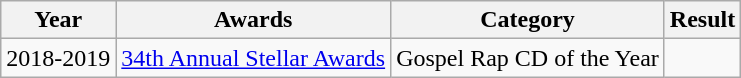<table class="wikitable">
<tr>
<th>Year</th>
<th>Awards</th>
<th>Category</th>
<th>Result</th>
</tr>
<tr>
<td>2018-2019</td>
<td><a href='#'>34th Annual Stellar Awards</a></td>
<td>Gospel Rap CD of the Year</td>
<td></td>
</tr>
</table>
